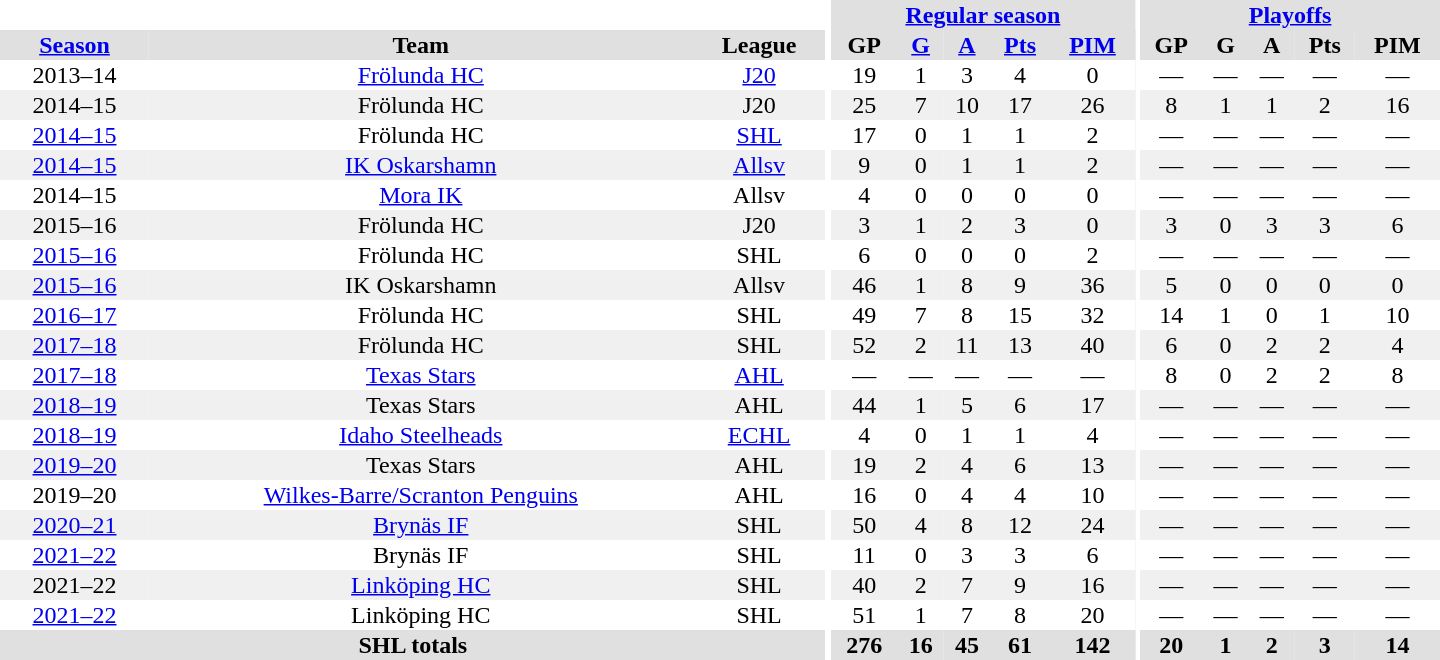<table border="0" cellpadding="1" cellspacing="0" style="text-align:center; width:60em">
<tr bgcolor="#e0e0e0">
<th colspan="3" bgcolor="#ffffff"></th>
<th rowspan="99" bgcolor="#ffffff"></th>
<th colspan="5"><a href='#'>Regular season</a></th>
<th rowspan="99" bgcolor="#ffffff"></th>
<th colspan="5"><a href='#'>Playoffs</a></th>
</tr>
<tr bgcolor="#e0e0e0">
<th><a href='#'>Season</a></th>
<th>Team</th>
<th>League</th>
<th>GP</th>
<th><a href='#'>G</a></th>
<th><a href='#'>A</a></th>
<th><a href='#'>Pts</a></th>
<th><a href='#'>PIM</a></th>
<th>GP</th>
<th>G</th>
<th>A</th>
<th>Pts</th>
<th>PIM</th>
</tr>
<tr>
<td>2013–14</td>
<td><a href='#'>Frölunda HC</a></td>
<td><a href='#'>J20</a></td>
<td>19</td>
<td>1</td>
<td>3</td>
<td>4</td>
<td>0</td>
<td>—</td>
<td>—</td>
<td>—</td>
<td>—</td>
<td>—</td>
</tr>
<tr bgcolor="#f0f0f0">
<td>2014–15</td>
<td>Frölunda HC</td>
<td>J20</td>
<td>25</td>
<td>7</td>
<td>10</td>
<td>17</td>
<td>26</td>
<td>8</td>
<td>1</td>
<td>1</td>
<td>2</td>
<td>16</td>
</tr>
<tr>
<td><a href='#'>2014–15</a></td>
<td>Frölunda HC</td>
<td><a href='#'>SHL</a></td>
<td>17</td>
<td>0</td>
<td>1</td>
<td>1</td>
<td>2</td>
<td>—</td>
<td>—</td>
<td>—</td>
<td>—</td>
<td>—</td>
</tr>
<tr bgcolor="#f0f0f0">
<td><a href='#'>2014–15</a></td>
<td><a href='#'>IK Oskarshamn</a></td>
<td><a href='#'>Allsv</a></td>
<td>9</td>
<td>0</td>
<td>1</td>
<td>1</td>
<td>2</td>
<td>—</td>
<td>—</td>
<td>—</td>
<td>—</td>
<td>—</td>
</tr>
<tr>
<td>2014–15</td>
<td><a href='#'>Mora IK</a></td>
<td>Allsv</td>
<td>4</td>
<td>0</td>
<td>0</td>
<td>0</td>
<td>0</td>
<td>—</td>
<td>—</td>
<td>—</td>
<td>—</td>
<td>—</td>
</tr>
<tr bgcolor="#f0f0f0">
<td>2015–16</td>
<td>Frölunda HC</td>
<td>J20</td>
<td>3</td>
<td>1</td>
<td>2</td>
<td>3</td>
<td>0</td>
<td>3</td>
<td>0</td>
<td>3</td>
<td>3</td>
<td>6</td>
</tr>
<tr>
<td><a href='#'>2015–16</a></td>
<td>Frölunda HC</td>
<td>SHL</td>
<td>6</td>
<td>0</td>
<td>0</td>
<td>0</td>
<td>2</td>
<td>—</td>
<td>—</td>
<td>—</td>
<td>—</td>
<td>—</td>
</tr>
<tr bgcolor="#f0f0f0">
<td><a href='#'>2015–16</a></td>
<td>IK Oskarshamn</td>
<td>Allsv</td>
<td>46</td>
<td>1</td>
<td>8</td>
<td>9</td>
<td>36</td>
<td>5</td>
<td>0</td>
<td>0</td>
<td>0</td>
<td>0</td>
</tr>
<tr>
<td><a href='#'>2016–17</a></td>
<td>Frölunda HC</td>
<td>SHL</td>
<td>49</td>
<td>7</td>
<td>8</td>
<td>15</td>
<td>32</td>
<td>14</td>
<td>1</td>
<td>0</td>
<td>1</td>
<td>10</td>
</tr>
<tr bgcolor="#f0f0f0">
<td><a href='#'>2017–18</a></td>
<td>Frölunda HC</td>
<td>SHL</td>
<td>52</td>
<td>2</td>
<td>11</td>
<td>13</td>
<td>40</td>
<td>6</td>
<td>0</td>
<td>2</td>
<td>2</td>
<td>4</td>
</tr>
<tr>
<td><a href='#'>2017–18</a></td>
<td><a href='#'>Texas Stars</a></td>
<td><a href='#'>AHL</a></td>
<td>—</td>
<td>—</td>
<td>—</td>
<td>—</td>
<td>—</td>
<td>8</td>
<td>0</td>
<td>2</td>
<td>2</td>
<td>8</td>
</tr>
<tr bgcolor="#f0f0f0">
<td><a href='#'>2018–19</a></td>
<td>Texas Stars</td>
<td>AHL</td>
<td>44</td>
<td>1</td>
<td>5</td>
<td>6</td>
<td>17</td>
<td>—</td>
<td>—</td>
<td>—</td>
<td>—</td>
<td>—</td>
</tr>
<tr>
<td><a href='#'>2018–19</a></td>
<td><a href='#'>Idaho Steelheads</a></td>
<td><a href='#'>ECHL</a></td>
<td>4</td>
<td>0</td>
<td>1</td>
<td>1</td>
<td>4</td>
<td>—</td>
<td>—</td>
<td>—</td>
<td>—</td>
<td>—</td>
</tr>
<tr bgcolor="#f0f0f0">
<td><a href='#'>2019–20</a></td>
<td>Texas Stars</td>
<td>AHL</td>
<td>19</td>
<td>2</td>
<td>4</td>
<td>6</td>
<td>13</td>
<td>—</td>
<td>—</td>
<td>—</td>
<td>—</td>
<td>—</td>
</tr>
<tr>
<td>2019–20</td>
<td><a href='#'>Wilkes-Barre/Scranton Penguins</a></td>
<td>AHL</td>
<td>16</td>
<td>0</td>
<td>4</td>
<td>4</td>
<td>10</td>
<td>—</td>
<td>—</td>
<td>—</td>
<td>—</td>
<td>—</td>
</tr>
<tr bgcolor="#f0f0f0">
<td><a href='#'>2020–21</a></td>
<td><a href='#'>Brynäs IF</a></td>
<td>SHL</td>
<td>50</td>
<td>4</td>
<td>8</td>
<td>12</td>
<td>24</td>
<td>—</td>
<td>—</td>
<td>—</td>
<td>—</td>
<td>—</td>
</tr>
<tr>
<td><a href='#'>2021–22</a></td>
<td>Brynäs IF</td>
<td>SHL</td>
<td>11</td>
<td>0</td>
<td>3</td>
<td>3</td>
<td>6</td>
<td>—</td>
<td>—</td>
<td>—</td>
<td>—</td>
<td>—</td>
</tr>
<tr bgcolor="#f0f0f0">
<td>2021–22</td>
<td><a href='#'>Linköping HC</a></td>
<td>SHL</td>
<td>40</td>
<td>2</td>
<td>7</td>
<td>9</td>
<td>16</td>
<td>—</td>
<td>—</td>
<td>—</td>
<td>—</td>
<td>—</td>
</tr>
<tr>
<td><a href='#'>2021–22</a></td>
<td>Linköping HC</td>
<td>SHL</td>
<td>51</td>
<td>1</td>
<td>7</td>
<td>8</td>
<td>20</td>
<td>—</td>
<td>—</td>
<td>—</td>
<td>—</td>
<td>—</td>
</tr>
<tr bgcolor="#e0e0e0">
<th colspan="3">SHL totals</th>
<th>276</th>
<th>16</th>
<th>45</th>
<th>61</th>
<th>142</th>
<th>20</th>
<th>1</th>
<th>2</th>
<th>3</th>
<th>14</th>
</tr>
</table>
